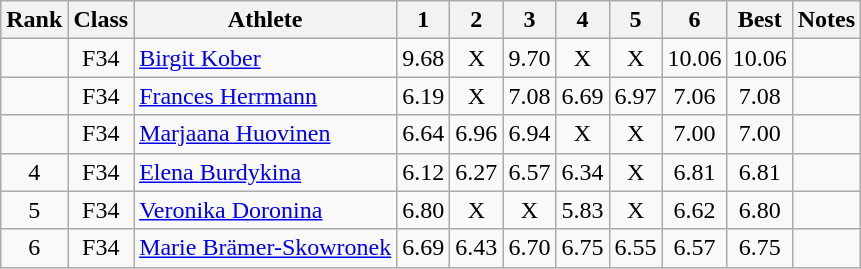<table class="wikitable sortable" style="text-align:center">
<tr>
<th>Rank</th>
<th>Class</th>
<th>Athlete</th>
<th>1</th>
<th>2</th>
<th>3</th>
<th>4</th>
<th>5</th>
<th>6</th>
<th>Best</th>
<th>Notes</th>
</tr>
<tr>
<td></td>
<td>F34</td>
<td style="text-align:left"><a href='#'>Birgit Kober</a><br></td>
<td>9.68</td>
<td>X</td>
<td>9.70</td>
<td>X</td>
<td>X</td>
<td>10.06</td>
<td>10.06</td>
<td></td>
</tr>
<tr>
<td></td>
<td>F34</td>
<td style="text-align:left"><a href='#'>Frances Herrmann</a><br></td>
<td>6.19</td>
<td>X</td>
<td>7.08</td>
<td>6.69</td>
<td>6.97</td>
<td>7.06</td>
<td>7.08</td>
<td></td>
</tr>
<tr>
<td></td>
<td>F34</td>
<td style="text-align:left"><a href='#'>Marjaana Huovinen</a><br></td>
<td>6.64</td>
<td>6.96</td>
<td>6.94</td>
<td>X</td>
<td>X</td>
<td>7.00</td>
<td>7.00</td>
<td></td>
</tr>
<tr>
<td>4</td>
<td>F34</td>
<td style="text-align:left"><a href='#'>Elena Burdykina</a><br></td>
<td>6.12</td>
<td>6.27</td>
<td>6.57</td>
<td>6.34</td>
<td>X</td>
<td>6.81</td>
<td>6.81</td>
<td></td>
</tr>
<tr>
<td>5</td>
<td>F34</td>
<td style="text-align:left"><a href='#'>Veronika Doronina</a><br></td>
<td>6.80</td>
<td>X</td>
<td>X</td>
<td>5.83</td>
<td>X</td>
<td>6.62</td>
<td>6.80</td>
<td></td>
</tr>
<tr>
<td>6</td>
<td>F34</td>
<td style="text-align:left"><a href='#'>Marie Brämer-Skowronek</a><br></td>
<td>6.69</td>
<td>6.43</td>
<td>6.70</td>
<td>6.75</td>
<td>6.55</td>
<td>6.57</td>
<td>6.75</td>
<td></td>
</tr>
</table>
